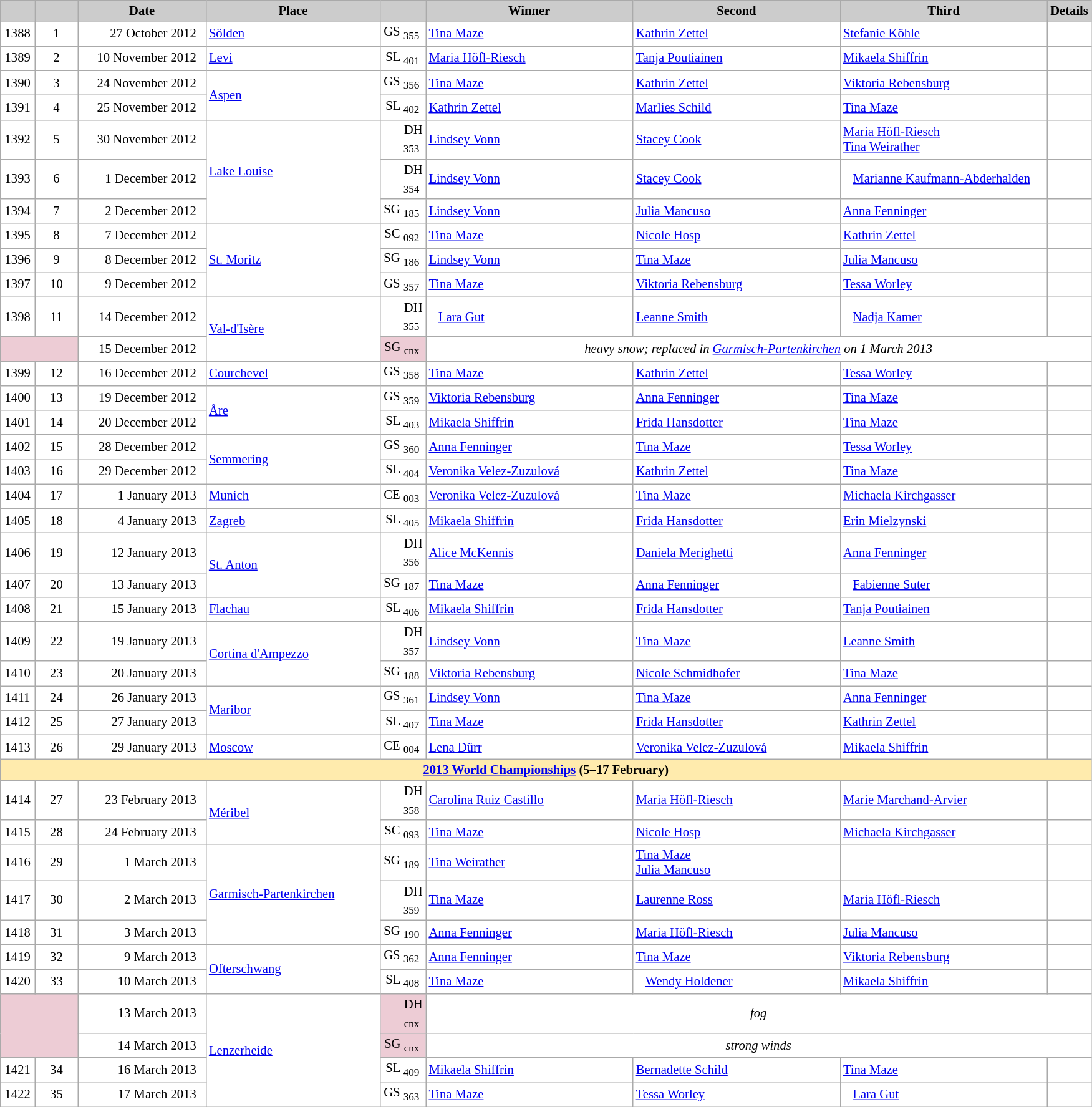<table class="wikitable plainrowheaders" style="background:#fff; font-size:86%; line-height:16px; border:grey solid 1px; border-collapse:collapse;">
<tr style="background:#ccc; text-align:center;">
<td align="center" width="30"></td>
<td align="center" width="40"></td>
<td align="center" width="130"><strong>Date</strong></td>
<td align="center" width="180"><strong>Place</strong></td>
<td align="center" width="42"></td>
<td align="center" width="215"><strong>Winner</strong></td>
<td align="center" width="215"><strong>Second</strong></td>
<td align="center" width="215"><strong>Third</strong></td>
<td align="center" width="10"><strong>Details</strong></td>
</tr>
<tr>
<td align=center>1388</td>
<td align=center>1</td>
<td align=right>27 October 2012  </td>
<td> <a href='#'>Sölden</a></td>
<td align=right>GS <sub>355</sub> </td>
<td> <a href='#'>Tina Maze</a></td>
<td> <a href='#'>Kathrin Zettel</a></td>
<td> <a href='#'>Stefanie Köhle</a></td>
<td></td>
</tr>
<tr>
<td align=center>1389</td>
<td align=center>2</td>
<td align=right>10 November 2012  </td>
<td> <a href='#'>Levi</a></td>
<td align=right>SL <sub>401</sub> </td>
<td> <a href='#'>Maria Höfl-Riesch</a></td>
<td> <a href='#'>Tanja Poutiainen</a></td>
<td> <a href='#'>Mikaela Shiffrin</a></td>
<td></td>
</tr>
<tr>
<td align=center>1390</td>
<td align=center>3</td>
<td align=right>24 November 2012  </td>
<td rowspan=2> <a href='#'>Aspen</a></td>
<td align=right>GS <sub>356</sub> </td>
<td> <a href='#'>Tina Maze</a></td>
<td> <a href='#'>Kathrin Zettel</a></td>
<td> <a href='#'>Viktoria Rebensburg</a></td>
<td></td>
</tr>
<tr>
<td align=center>1391</td>
<td align=center>4</td>
<td align=right>25 November 2012  </td>
<td align=right>SL <sub>402</sub> </td>
<td> <a href='#'>Kathrin Zettel</a></td>
<td> <a href='#'>Marlies Schild</a></td>
<td> <a href='#'>Tina Maze</a></td>
<td></td>
</tr>
<tr>
<td align=center>1392</td>
<td align=center>5</td>
<td align=right>30 November 2012  </td>
<td rowspan=3> <a href='#'>Lake Louise</a></td>
<td align=right>DH <sub>353</sub> </td>
<td> <a href='#'>Lindsey Vonn</a></td>
<td> <a href='#'>Stacey Cook</a></td>
<td> <a href='#'>Maria Höfl-Riesch</a><br> <a href='#'>Tina Weirather</a></td>
<td></td>
</tr>
<tr>
<td align=center>1393</td>
<td align=center>6</td>
<td align=right>1 December 2012  </td>
<td align=right>DH <sub>354</sub> </td>
<td> <a href='#'>Lindsey Vonn</a></td>
<td> <a href='#'>Stacey Cook</a></td>
<td>   <a href='#'>Marianne Kaufmann-Abderhalden</a></td>
<td></td>
</tr>
<tr>
<td align=center>1394</td>
<td align=center>7</td>
<td align=right>2 December 2012  </td>
<td align=right>SG <sub>185</sub> </td>
<td> <a href='#'>Lindsey Vonn</a></td>
<td> <a href='#'>Julia Mancuso</a></td>
<td> <a href='#'>Anna Fenninger</a></td>
<td></td>
</tr>
<tr>
<td align=center>1395</td>
<td align=center>8</td>
<td align=right>7 December 2012  </td>
<td rowspan=3> <a href='#'>St. Moritz</a></td>
<td align=right>SC <sub>092</sub> </td>
<td> <a href='#'>Tina Maze</a></td>
<td> <a href='#'>Nicole Hosp</a></td>
<td> <a href='#'>Kathrin Zettel</a></td>
<td></td>
</tr>
<tr>
<td align=center>1396</td>
<td align=center>9</td>
<td align=right>8 December 2012  </td>
<td align=right>SG <sub>186</sub> </td>
<td> <a href='#'>Lindsey Vonn</a></td>
<td> <a href='#'>Tina Maze</a></td>
<td> <a href='#'>Julia Mancuso</a></td>
<td></td>
</tr>
<tr>
<td align=center>1397</td>
<td align=center>10</td>
<td align=right>9 December 2012  </td>
<td align=right>GS <sub>357</sub> </td>
<td> <a href='#'>Tina Maze</a></td>
<td> <a href='#'>Viktoria Rebensburg</a></td>
<td> <a href='#'>Tessa Worley</a></td>
<td></td>
</tr>
<tr>
<td align=center>1398</td>
<td align=center>11</td>
<td align=right>14 December 2012  </td>
<td rowspan=2> <a href='#'>Val-d'Isère</a></td>
<td align=right>DH <sub>355</sub> </td>
<td>   <a href='#'>Lara Gut</a></td>
<td> <a href='#'>Leanne Smith</a></td>
<td>   <a href='#'>Nadja Kamer</a></td>
<td></td>
</tr>
<tr>
<td colspan=2 bgcolor="EDCCD5"></td>
<td align=right>15 December 2012  </td>
<td align=right bgcolor="EDCCD5">SG <sub>cnx</sub> </td>
<td colspan=4 align=center><em>heavy snow; replaced in <a href='#'>Garmisch-Partenkirchen</a> on 1 March 2013</em></td>
</tr>
<tr>
<td align=center>1399</td>
<td align=center>12</td>
<td align=right>16 December 2012  </td>
<td> <a href='#'>Courchevel</a></td>
<td align=right>GS <sub>358</sub> </td>
<td> <a href='#'>Tina Maze</a></td>
<td> <a href='#'>Kathrin Zettel</a></td>
<td> <a href='#'>Tessa Worley</a></td>
<td></td>
</tr>
<tr>
<td align=center>1400</td>
<td align=center>13</td>
<td align=right>19 December 2012  </td>
<td rowspan=2> <a href='#'>Åre</a></td>
<td align=right>GS <sub>359</sub> </td>
<td> <a href='#'>Viktoria Rebensburg</a></td>
<td> <a href='#'>Anna Fenninger</a></td>
<td> <a href='#'>Tina Maze</a></td>
<td></td>
</tr>
<tr>
<td align=center>1401</td>
<td align=center>14</td>
<td align=right>20 December 2012  </td>
<td align=right>SL <sub>403</sub> </td>
<td> <a href='#'>Mikaela Shiffrin</a></td>
<td> <a href='#'>Frida Hansdotter</a></td>
<td> <a href='#'>Tina Maze</a></td>
<td></td>
</tr>
<tr>
<td align=center>1402</td>
<td align=center>15</td>
<td align=right>28 December 2012  </td>
<td rowspan=2> <a href='#'>Semmering</a></td>
<td align=right>GS <sub>360</sub> </td>
<td> <a href='#'>Anna Fenninger</a></td>
<td> <a href='#'>Tina Maze</a></td>
<td> <a href='#'>Tessa Worley</a></td>
<td></td>
</tr>
<tr>
<td align=center>1403</td>
<td align=center>16</td>
<td align=right>29 December 2012  </td>
<td align=right>SL <sub>404</sub> </td>
<td> <a href='#'>Veronika Velez-Zuzulová</a></td>
<td> <a href='#'>Kathrin Zettel</a></td>
<td> <a href='#'>Tina Maze</a></td>
<td></td>
</tr>
<tr>
<td align=center>1404</td>
<td align=center>17</td>
<td align=right>1 January 2013  </td>
<td> <a href='#'>Munich</a></td>
<td align=right>CE <sub>003</sub> </td>
<td> <a href='#'>Veronika Velez-Zuzulová</a></td>
<td> <a href='#'>Tina Maze</a></td>
<td> <a href='#'>Michaela Kirchgasser</a></td>
<td></td>
</tr>
<tr>
<td align=center>1405</td>
<td align=center>18</td>
<td align=right>4 January 2013  </td>
<td> <a href='#'>Zagreb</a></td>
<td align=right>SL <sub>405</sub> </td>
<td> <a href='#'>Mikaela Shiffrin</a></td>
<td> <a href='#'>Frida Hansdotter</a></td>
<td> <a href='#'>Erin Mielzynski</a></td>
<td></td>
</tr>
<tr>
<td align=center>1406</td>
<td align=center>19</td>
<td align=right>12 January 2013  </td>
<td rowspan=2> <a href='#'>St. Anton</a></td>
<td align=right>DH <sub>356</sub> </td>
<td> <a href='#'>Alice McKennis</a></td>
<td> <a href='#'>Daniela Merighetti</a></td>
<td> <a href='#'>Anna Fenninger</a></td>
<td></td>
</tr>
<tr>
<td align=center>1407</td>
<td align=center>20</td>
<td align=right>13 January 2013  </td>
<td align=right>SG <sub>187</sub> </td>
<td> <a href='#'>Tina Maze</a></td>
<td> <a href='#'>Anna Fenninger</a></td>
<td>   <a href='#'>Fabienne Suter</a></td>
<td></td>
</tr>
<tr>
<td align=center>1408</td>
<td align=center>21</td>
<td align=right>15 January 2013  </td>
<td> <a href='#'>Flachau</a></td>
<td align=right>SL <sub>406</sub> </td>
<td> <a href='#'>Mikaela Shiffrin</a></td>
<td> <a href='#'>Frida Hansdotter</a></td>
<td> <a href='#'>Tanja Poutiainen</a></td>
<td></td>
</tr>
<tr>
<td align=center>1409</td>
<td align=center>22</td>
<td align=right>19 January 2013  </td>
<td rowspan=2> <a href='#'>Cortina d'Ampezzo</a></td>
<td align=right>DH <sub>357</sub> </td>
<td> <a href='#'>Lindsey Vonn</a></td>
<td> <a href='#'>Tina Maze</a></td>
<td> <a href='#'>Leanne Smith</a></td>
<td></td>
</tr>
<tr>
<td align=center>1410</td>
<td align=center>23</td>
<td align=right>20 January 2013  </td>
<td align=right>SG <sub>188</sub> </td>
<td> <a href='#'>Viktoria Rebensburg</a></td>
<td> <a href='#'>Nicole Schmidhofer</a></td>
<td> <a href='#'>Tina Maze</a></td>
<td></td>
</tr>
<tr>
<td align=center>1411</td>
<td align=center>24</td>
<td align=right>26 January 2013  </td>
<td rowspan=2> <a href='#'>Maribor</a></td>
<td align=right>GS <sub>361</sub> </td>
<td> <a href='#'>Lindsey Vonn</a></td>
<td> <a href='#'>Tina Maze</a></td>
<td> <a href='#'>Anna Fenninger</a></td>
<td></td>
</tr>
<tr>
<td align=center>1412</td>
<td align=center>25</td>
<td align=right>27 January 2013  </td>
<td align=right>SL <sub>407</sub> </td>
<td> <a href='#'>Tina Maze</a></td>
<td> <a href='#'>Frida Hansdotter</a></td>
<td> <a href='#'>Kathrin Zettel</a></td>
<td></td>
</tr>
<tr>
<td align=center>1413</td>
<td align=center>26</td>
<td align=right>29 January 2013  </td>
<td> <a href='#'>Moscow</a></td>
<td align=right>CE <sub>004</sub> </td>
<td> <a href='#'>Lena Dürr</a></td>
<td> <a href='#'>Veronika Velez-Zuzulová</a></td>
<td> <a href='#'>Mikaela Shiffrin</a></td>
<td></td>
</tr>
<tr style="background:#FFEBAD">
<td colspan="9" style="text-align:center;"><strong><a href='#'>2013 World Championships</a> (5–17 February)</strong></td>
</tr>
<tr>
<td align=center>1414</td>
<td align=center>27</td>
<td align=right>23 February 2013  </td>
<td rowspan=2> <a href='#'>Méribel</a></td>
<td align=right>DH <sub>358</sub> </td>
<td> <a href='#'>Carolina Ruiz Castillo</a></td>
<td> <a href='#'>Maria Höfl-Riesch</a></td>
<td> <a href='#'>Marie Marchand-Arvier</a></td>
<td></td>
</tr>
<tr>
<td align=center>1415</td>
<td align=center>28</td>
<td align=right>24 February 2013  </td>
<td align=right>SC <sub>093</sub> </td>
<td> <a href='#'>Tina Maze</a></td>
<td> <a href='#'>Nicole Hosp</a></td>
<td> <a href='#'>Michaela Kirchgasser</a></td>
<td></td>
</tr>
<tr>
<td align=center>1416</td>
<td align=center>29</td>
<td align=right><small></small>1 March 2013  </td>
<td rowspan=3> <a href='#'>Garmisch-Partenkirchen</a></td>
<td align=right>SG <sub>189</sub> </td>
<td> <a href='#'>Tina Weirather</a></td>
<td> <a href='#'>Tina Maze</a><br> <a href='#'>Julia Mancuso</a></td>
<td></td>
<td></td>
</tr>
<tr>
<td align=center>1417</td>
<td align=center>30</td>
<td align=right>2 March 2013  </td>
<td align=right>DH <sub>359</sub> </td>
<td> <a href='#'>Tina Maze</a></td>
<td> <a href='#'>Laurenne Ross</a></td>
<td> <a href='#'>Maria Höfl-Riesch</a></td>
<td></td>
</tr>
<tr>
<td align=center>1418</td>
<td align=center>31</td>
<td align=right>3 March 2013  </td>
<td align=right>SG <sub>190</sub> </td>
<td> <a href='#'>Anna Fenninger</a></td>
<td> <a href='#'>Maria Höfl-Riesch</a></td>
<td> <a href='#'>Julia Mancuso</a></td>
<td></td>
</tr>
<tr>
<td align=center>1419</td>
<td align=center>32</td>
<td align=right>9 March 2013  </td>
<td rowspan=2> <a href='#'>Ofterschwang</a></td>
<td align=right>GS <sub>362</sub> </td>
<td> <a href='#'>Anna Fenninger</a></td>
<td> <a href='#'>Tina Maze</a></td>
<td> <a href='#'>Viktoria Rebensburg</a></td>
<td></td>
</tr>
<tr>
<td align=center>1420</td>
<td align=center>33</td>
<td align=right>10 March 2013  </td>
<td align=right>SL <sub>408</sub> </td>
<td> <a href='#'>Tina Maze</a></td>
<td>   <a href='#'>Wendy Holdener</a></td>
<td> <a href='#'>Mikaela Shiffrin</a></td>
<td></td>
</tr>
<tr>
<td colspan=2 rowspan=2 bgcolor="EDCCD5"></td>
<td align=right>13 March 2013  </td>
<td rowspan=4> <a href='#'>Lenzerheide</a></td>
<td align=right bgcolor="EDCCD5">DH <sub>cnx</sub> </td>
<td colspan=4 align=center><em>fog</em></td>
</tr>
<tr>
<td align=right>14 March 2013  </td>
<td align=right bgcolor="EDCCD5">SG <sub>cnx</sub> </td>
<td colspan=4 align=center><em>strong winds</em></td>
</tr>
<tr>
<td align=center>1421</td>
<td align=center>34</td>
<td align=right>16 March 2013  </td>
<td align=right>SL <sub>409</sub> </td>
<td> <a href='#'>Mikaela Shiffrin</a></td>
<td> <a href='#'>Bernadette Schild</a></td>
<td> <a href='#'>Tina Maze</a></td>
<td></td>
</tr>
<tr>
<td align=center>1422</td>
<td align=center>35</td>
<td align=right>17 March 2013  </td>
<td align=right>GS <sub>363</sub> </td>
<td> <a href='#'>Tina Maze</a></td>
<td> <a href='#'>Tessa Worley</a></td>
<td>   <a href='#'>Lara Gut</a></td>
<td></td>
</tr>
</table>
